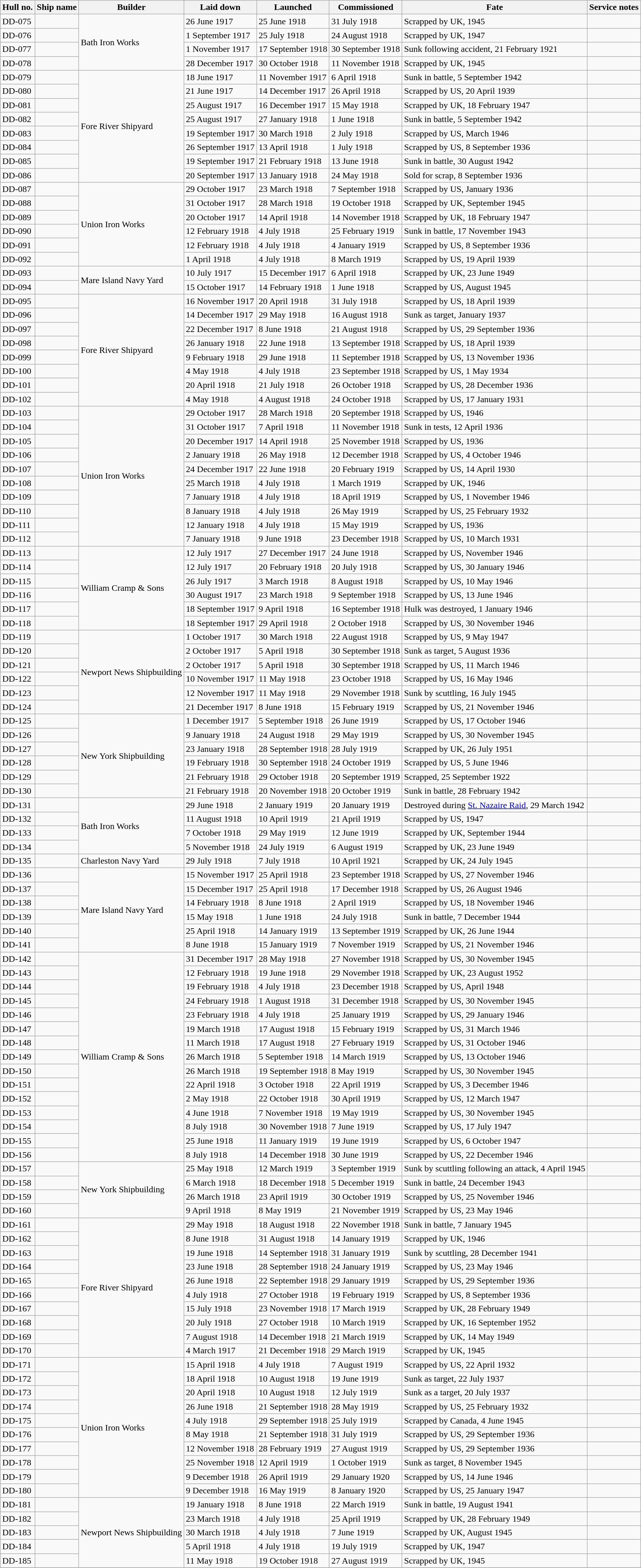<table class="sortable wikitable">
<tr>
<th>Hull no.</th>
<th>Ship name</th>
<th>Builder</th>
<th>Laid down</th>
<th>Launched</th>
<th>Commissioned</th>
<th>Fate</th>
<th>Service notes</th>
</tr>
<tr>
<td>DD-075</td>
<td></td>
<td rowspan=4>Bath Iron Works</td>
<td>26 June 1917</td>
<td>25 June 1918</td>
<td>31 July 1918</td>
<td>Scrapped by UK, 1945</td>
<td></td>
</tr>
<tr>
<td>DD-076</td>
<td></td>
<td>1 September 1917</td>
<td>25 July 1918</td>
<td>24 August 1918</td>
<td>Scrapped by UK, 1947</td>
<td></td>
</tr>
<tr>
<td>DD-077</td>
<td></td>
<td>1 November 1917</td>
<td>17 September 1918</td>
<td>30 September 1918</td>
<td>Sunk following accident, 21 February 1921</td>
<td></td>
</tr>
<tr>
<td>DD-078</td>
<td></td>
<td>28 December 1917</td>
<td>30 October 1918</td>
<td>11 November 1918</td>
<td>Scrapped by UK, 1945</td>
<td> </td>
</tr>
<tr>
<td>DD-079</td>
<td></td>
<td rowspan=8>Fore River Shipyard</td>
<td>18 June 1917</td>
<td>11 November 1917</td>
<td>6 April 1918</td>
<td>Sunk in battle, 5 September 1942</td>
<td></td>
</tr>
<tr>
<td>DD-080</td>
<td></td>
<td>21 June 1917</td>
<td>14 December 1917</td>
<td>26 April 1918</td>
<td>Scrapped by US, 20 April 1939</td>
<td></td>
</tr>
<tr>
<td>DD-081</td>
<td></td>
<td>25 August 1917</td>
<td>16 December 1917</td>
<td>15 May 1918</td>
<td>Scrapped by UK, 18 February 1947</td>
<td> </td>
</tr>
<tr>
<td>DD-082</td>
<td></td>
<td>25 August 1917</td>
<td>27 January 1918</td>
<td>1 June 1918</td>
<td>Sunk in battle, 5 September 1942</td>
<td> </td>
</tr>
<tr>
<td>DD-083</td>
<td></td>
<td>19 September 1917</td>
<td>30 March 1918</td>
<td>2 July 1918</td>
<td>Scrapped by US, March 1946</td>
<td> </td>
</tr>
<tr>
<td>DD-084</td>
<td></td>
<td>26 September 1917</td>
<td>13 April 1918</td>
<td>1 July 1918</td>
<td>Scrapped by US, 8 September 1936</td>
<td></td>
</tr>
<tr>
<td>DD-085</td>
<td></td>
<td>19 September 1917</td>
<td>21 February 1918</td>
<td>13 June 1918</td>
<td>Sunk in battle, 30 August 1942</td>
<td></td>
</tr>
<tr>
<td>DD-086</td>
<td></td>
<td>20 September 1917</td>
<td>13 January 1918</td>
<td>24 May 1918</td>
<td>Sold for scrap, 8 September 1936</td>
<td></td>
</tr>
<tr>
<td>DD-087</td>
<td></td>
<td rowspan=6>Union Iron Works</td>
<td>29 October 1917</td>
<td>23 March 1918</td>
<td>7 September 1918</td>
<td>Scrapped by US, January 1936</td>
<td></td>
</tr>
<tr>
<td>DD-088</td>
<td></td>
<td>31 October 1917</td>
<td>28 March 1918</td>
<td>19 October 1918</td>
<td>Scrapped by UK, September 1945</td>
<td></td>
</tr>
<tr>
<td>DD-089</td>
<td></td>
<td>20 October 1917</td>
<td>14 April 1918</td>
<td>14 November 1918</td>
<td>Scrapped by UK, 18 February 1947</td>
<td></td>
</tr>
<tr>
<td>DD-090</td>
<td></td>
<td>12 February 1918</td>
<td>4 July 1918</td>
<td>25 February 1919</td>
<td>Sunk in battle, 17 November 1943</td>
<td></td>
</tr>
<tr>
<td>DD-091</td>
<td></td>
<td>12 February 1918</td>
<td>4 July 1918</td>
<td>4 January 1919</td>
<td>Scrapped by US, 8 September 1936</td>
<td></td>
</tr>
<tr>
<td>DD-092</td>
<td></td>
<td>1 April 1918</td>
<td>4 July 1918</td>
<td>8 March 1919</td>
<td>Scrapped by US, 19 April 1939</td>
<td></td>
</tr>
<tr>
<td>DD-093</td>
<td></td>
<td rowspan=2>Mare Island Navy Yard</td>
<td>10 July 1917</td>
<td>15 December 1917</td>
<td>6 April 1918</td>
<td>Scrapped by UK, 23 June 1949</td>
<td> </td>
</tr>
<tr>
<td>DD-094</td>
<td></td>
<td>15 October 1917</td>
<td>14 February 1918</td>
<td>1 June 1918</td>
<td>Scrapped by US, August 1945</td>
<td> </td>
</tr>
<tr>
<td>DD-095</td>
<td></td>
<td rowspan=8>Fore River Shipyard</td>
<td>16 November 1917</td>
<td>20 April 1918</td>
<td>31 July 1918</td>
<td>Scrapped by US, 18 April 1939</td>
<td> </td>
</tr>
<tr>
<td>DD-096</td>
<td></td>
<td>14 December 1917</td>
<td>29 May 1918</td>
<td>16 August 1918</td>
<td>Sunk as target, January 1937</td>
<td></td>
</tr>
<tr>
<td>DD-097</td>
<td></td>
<td>22 December 1917</td>
<td>8 June 1918</td>
<td>21 August 1918</td>
<td>Scrapped by US, 29 September 1936</td>
<td></td>
</tr>
<tr>
<td>DD-098</td>
<td></td>
<td>26 January 1918</td>
<td>22 June 1918</td>
<td>13 September 1918</td>
<td>Scrapped by US, 18 April 1939</td>
<td></td>
</tr>
<tr>
<td>DD-099</td>
<td></td>
<td>9 February 1918</td>
<td>29 June 1918</td>
<td>11 September 1918</td>
<td>Scrapped by US, 13 November 1936</td>
<td></td>
</tr>
<tr>
<td>DD-100</td>
<td></td>
<td>4 May 1918</td>
<td>4 July 1918</td>
<td>23 September 1918</td>
<td>Scrapped by US, 1 May 1934</td>
<td></td>
</tr>
<tr>
<td>DD-101</td>
<td></td>
<td>20 April 1918</td>
<td>21 July 1918</td>
<td>26 October 1918</td>
<td>Scrapped by US, 28 December 1936</td>
<td></td>
</tr>
<tr>
<td>DD-102</td>
<td></td>
<td>4 May 1918</td>
<td>4 August 1918</td>
<td>24 October 1918</td>
<td>Scrapped by US, 17 January 1931</td>
<td></td>
</tr>
<tr>
<td>DD-103</td>
<td></td>
<td rowspan=10>Union Iron Works</td>
<td>29 October 1917</td>
<td>28 March 1918</td>
<td>20 September 1918</td>
<td>Scrapped by US, 1946</td>
<td></td>
</tr>
<tr>
<td>DD-104</td>
<td></td>
<td>31 October 1917</td>
<td>7 April 1918</td>
<td>11 November 1918</td>
<td>Sunk in tests, 12 April 1936</td>
<td> </td>
</tr>
<tr>
<td>DD-105</td>
<td></td>
<td>20 December 1917</td>
<td>14 April 1918</td>
<td>25 November 1918</td>
<td>Scrapped by US, 1936</td>
<td></td>
</tr>
<tr>
<td>DD-106</td>
<td></td>
<td>2 January 1918</td>
<td>26 May 1918</td>
<td>12 December 1918</td>
<td>Scrapped by US, 4 October 1946</td>
<td> </td>
</tr>
<tr>
<td>DD-107</td>
<td></td>
<td>24 December 1917</td>
<td>22 June 1918</td>
<td>20 February 1919</td>
<td>Scrapped by US, 14 April 1930</td>
<td></td>
</tr>
<tr>
<td>DD-108</td>
<td></td>
<td>25 March 1918</td>
<td>4 July 1918</td>
<td>1 March 1919</td>
<td>Scrapped by UK, 1946</td>
<td> </td>
</tr>
<tr>
<td>DD-109</td>
<td></td>
<td>7 January 1918</td>
<td>4 July 1918</td>
<td>18 April 1919</td>
<td>Scrapped by US, 1 November 1946</td>
<td></td>
</tr>
<tr>
<td>DD-110</td>
<td></td>
<td>8 January 1918</td>
<td>4 July 1918</td>
<td>26 May 1919</td>
<td>Scrapped by US, 25 February 1932</td>
<td></td>
</tr>
<tr>
<td>DD-111</td>
<td></td>
<td>12 January 1918</td>
<td>4 July 1918</td>
<td>15 May 1919</td>
<td>Scrapped by US, 1936</td>
<td></td>
</tr>
<tr>
<td>DD-112</td>
<td></td>
<td>7 January 1918</td>
<td>9 June 1918</td>
<td>23 December 1918</td>
<td>Scrapped by US, 10 March 1931</td>
<td></td>
</tr>
<tr>
<td>DD-113</td>
<td></td>
<td rowspan=6>William Cramp & Sons</td>
<td>12 July 1917</td>
<td>27 December 1917</td>
<td>24 June 1918</td>
<td>Scrapped by US, November 1946</td>
<td></td>
</tr>
<tr>
<td>DD-114</td>
<td></td>
<td>12 July 1917</td>
<td>20 February 1918</td>
<td>20 July 1918</td>
<td>Scrapped by US, 30 January 1946</td>
<td> </td>
</tr>
<tr>
<td>DD-115</td>
<td></td>
<td>26 July 1917</td>
<td>3 March 1918</td>
<td>8 August 1918</td>
<td>Scrapped by US, 10 May 1946</td>
<td> </td>
</tr>
<tr>
<td>DD-116</td>
<td></td>
<td>30 August 1917</td>
<td>23 March 1918</td>
<td>9 September 1918</td>
<td>Scrapped by US, 13 June 1946</td>
<td></td>
</tr>
<tr>
<td>DD-117</td>
<td></td>
<td>18 September 1917</td>
<td>9 April 1918</td>
<td>16 September 1918</td>
<td>Hulk was destroyed, 1 January 1946</td>
<td></td>
</tr>
<tr>
<td>DD-118</td>
<td></td>
<td>18 September 1917</td>
<td>29 April 1918</td>
<td>2 October 1918</td>
<td>Scrapped by US, 30 November 1946</td>
<td></td>
</tr>
<tr>
<td>DD-119</td>
<td></td>
<td rowspan=6>Newport News Shipbuilding</td>
<td>1 October 1917</td>
<td>30 March 1918</td>
<td>22 August 1918</td>
<td>Scrapped by US, 9 May 1947</td>
<td></td>
</tr>
<tr>
<td>DD-120</td>
<td></td>
<td>2 October 1917</td>
<td>5 April 1918</td>
<td>30 September 1918</td>
<td>Sunk as target, 5 August 1936</td>
<td></td>
</tr>
<tr>
<td>DD-121</td>
<td></td>
<td>2 October 1917</td>
<td>5 April 1918</td>
<td>30 September 1918</td>
<td>Scrapped by US, 11 March 1946</td>
<td></td>
</tr>
<tr>
<td>DD-122</td>
<td></td>
<td>10 November 1917</td>
<td>11 May 1918</td>
<td>23 October 1918</td>
<td>Scrapped by US, 16 May 1946</td>
<td> </td>
</tr>
<tr>
<td>DD-123</td>
<td></td>
<td>12 November 1917</td>
<td>11 May 1918</td>
<td>29 November 1918</td>
<td>Sunk by scuttling, 16 July 1945</td>
<td></td>
</tr>
<tr>
<td>DD-124</td>
<td></td>
<td>21 December 1917</td>
<td>8 June 1918</td>
<td>15 February 1919</td>
<td>Scrapped by US, 21 November 1946</td>
<td></td>
</tr>
<tr>
<td>DD-125</td>
<td></td>
<td rowspan=6>New York Shipbuilding</td>
<td>1 December 1917</td>
<td>5 September 1918</td>
<td>26 June 1919</td>
<td>Scrapped by US, 17 October 1946</td>
<td> </td>
</tr>
<tr>
<td>DD-126</td>
<td></td>
<td>9 January 1918</td>
<td>24 August 1918</td>
<td>29 May 1919</td>
<td>Scrapped by US, 30 November 1945</td>
<td> </td>
</tr>
<tr>
<td>DD-127</td>
<td></td>
<td>23 January 1918</td>
<td>28 September 1918</td>
<td>28 July 1919</td>
<td>Scrapped by UK, 26 July 1951</td>
<td> </td>
</tr>
<tr>
<td>DD-128</td>
<td></td>
<td>19 February 1918</td>
<td>30 September 1918</td>
<td>24 October 1919</td>
<td>Scrapped by US, 5 June 1946</td>
<td> </td>
</tr>
<tr>
<td>DD-129</td>
<td></td>
<td>21 February 1918</td>
<td>29 October 1918</td>
<td>20 September 1919</td>
<td>Scrapped, 25 September 1922</td>
<td></td>
</tr>
<tr>
<td>DD-130</td>
<td></td>
<td>21 February 1918</td>
<td>20 November 1918</td>
<td>20 October 1919</td>
<td>Sunk in battle, 28 February 1942</td>
<td></td>
</tr>
<tr>
<td>DD-131</td>
<td></td>
<td rowspan=4>Bath Iron Works</td>
<td>29 June 1918</td>
<td>2 January 1919</td>
<td>20 January 1919</td>
<td>Destroyed during <a href='#'>St. Nazaire Raid</a>, 29 March 1942</td>
<td> </td>
</tr>
<tr>
<td>DD-132</td>
<td></td>
<td>11 August 1918</td>
<td>10 April 1919</td>
<td>21 April 1919</td>
<td>Scrapped by US, 1947</td>
<td></td>
</tr>
<tr>
<td>DD-133</td>
<td></td>
<td>7 October 1918</td>
<td>29 May 1919</td>
<td>12 June 1919</td>
<td>Scrapped by UK, September 1944</td>
<td> </td>
</tr>
<tr>
<td>DD-134</td>
<td></td>
<td>5 November 1918</td>
<td>24 July 1919</td>
<td>6 August 1919</td>
<td>Scrapped by UK, 23 June 1949</td>
<td> </td>
</tr>
<tr>
<td>DD-135</td>
<td></td>
<td>Charleston Navy Yard</td>
<td>29 July 1918</td>
<td>7 July 1918</td>
<td>10 April 1921</td>
<td>Scrapped by UK, 24 July 1945</td>
<td> </td>
</tr>
<tr>
<td>DD-136</td>
<td></td>
<td rowspan=6>Mare Island Navy Yard</td>
<td>15 November 1917</td>
<td>25 April 1918</td>
<td>23 September 1918</td>
<td>Scrapped by US, 27 November 1946</td>
<td> </td>
</tr>
<tr>
<td>DD-137</td>
<td></td>
<td>15 December 1917</td>
<td>25 April 1918</td>
<td>17 December 1918</td>
<td>Scrapped by US, 26 August 1946</td>
<td></td>
</tr>
<tr>
<td>DD-138</td>
<td></td>
<td>14 February 1918</td>
<td>8 June 1918</td>
<td>2 April 1919</td>
<td>Scrapped by US, 18 November 1946</td>
<td></td>
</tr>
<tr>
<td>DD-139</td>
<td></td>
<td>15 May 1918</td>
<td>1 June 1918</td>
<td>24 July 1918</td>
<td>Sunk in battle, 7 December 1944</td>
<td></td>
</tr>
<tr>
<td>DD-140</td>
<td></td>
<td>25 April 1918</td>
<td>14 January 1919</td>
<td>13 September 1919</td>
<td>Scrapped by UK, 26 June 1944</td>
<td> </td>
</tr>
<tr>
<td>DD-141</td>
<td></td>
<td>8 June 1918</td>
<td>15 January 1919</td>
<td>7 November 1919</td>
<td>Scrapped by US, 21 November 1946</td>
<td></td>
</tr>
<tr>
<td>DD-142</td>
<td></td>
<td rowspan=15>William Cramp & Sons</td>
<td>31 December 1917</td>
<td>28 May 1918</td>
<td>27 November 1918</td>
<td>Scrapped by US, 30 November 1945</td>
<td> </td>
</tr>
<tr>
<td>DD-143</td>
<td></td>
<td>12 February 1918</td>
<td>19 June 1918</td>
<td>29 November 1918</td>
<td>Scrapped by UK, 23 August 1952</td>
<td> </td>
</tr>
<tr>
<td>DD-144</td>
<td></td>
<td>19 February 1918</td>
<td>4 July 1918</td>
<td>23 December 1918</td>
<td>Scrapped by US, April 1948</td>
<td> </td>
</tr>
<tr>
<td>DD-145</td>
<td></td>
<td>24 February 1918</td>
<td>1 August 1918</td>
<td>31 December 1918</td>
<td>Scrapped by US, 30 November 1945</td>
<td> </td>
</tr>
<tr>
<td>DD-146</td>
<td></td>
<td>23 February 1918</td>
<td>4 July 1918</td>
<td>25 January 1919</td>
<td>Scrapped by US, 29 January 1946</td>
<td></td>
</tr>
<tr>
<td>DD-147</td>
<td></td>
<td>19 March 1918</td>
<td>17 August 1918</td>
<td>15 February 1919</td>
<td>Scrapped by US, 31 March 1946</td>
<td></td>
</tr>
<tr>
<td>DD-148</td>
<td></td>
<td>11 March 1918</td>
<td>17 August 1918</td>
<td>27 February 1919</td>
<td>Scrapped by US, 31 October 1946</td>
<td> </td>
</tr>
<tr>
<td>DD-149</td>
<td></td>
<td>26 March 1918</td>
<td>5 September 1918</td>
<td>14 March 1919</td>
<td>Scrapped by US, 13 October 1946</td>
<td> </td>
</tr>
<tr>
<td>DD-150</td>
<td></td>
<td>26 March 1918</td>
<td>19 September 1918</td>
<td>8 May 1919</td>
<td>Scrapped by US, 30 November 1945</td>
<td> </td>
</tr>
<tr>
<td>DD-151</td>
<td></td>
<td>22 April 1918</td>
<td>3 October 1918</td>
<td>22 April 1919</td>
<td>Scrapped by US, 3 December 1946</td>
<td> </td>
</tr>
<tr>
<td>DD-152</td>
<td></td>
<td>2 May 1918</td>
<td>22 October 1918</td>
<td>30 April 1919</td>
<td>Scrapped by US, 12 March 1947</td>
<td></td>
</tr>
<tr>
<td>DD-153</td>
<td></td>
<td>4 June 1918</td>
<td>7 November 1918</td>
<td>19 May 1919</td>
<td>Scrapped by US, 30 November 1945</td>
<td> </td>
</tr>
<tr>
<td>DD-154</td>
<td></td>
<td>8 July 1918</td>
<td>30 November 1918</td>
<td>7 June 1919</td>
<td>Scrapped by US, 17 July 1947</td>
<td></td>
</tr>
<tr>
<td>DD-155</td>
<td></td>
<td>25 June 1918</td>
<td>11 January 1919</td>
<td>19 June 1919</td>
<td>Scrapped by US, 6 October 1947</td>
<td></td>
</tr>
<tr>
<td>DD-156</td>
<td></td>
<td>8 July 1918</td>
<td>14 December 1918</td>
<td>30 June 1919</td>
<td>Scrapped by US, 22 December 1946</td>
<td></td>
</tr>
<tr>
<td>DD-157</td>
<td></td>
<td rowspan=4>New York Shipbuilding</td>
<td>25 May 1918</td>
<td>12 March 1919</td>
<td>3 September 1919</td>
<td>Sunk by scuttling following an attack, 4 April 1945</td>
<td> </td>
</tr>
<tr>
<td>DD-158</td>
<td></td>
<td>6 March 1918</td>
<td>18 December 1918</td>
<td>5 December 1919</td>
<td>Sunk in battle, 24 December 1943</td>
<td></td>
</tr>
<tr>
<td>DD-159</td>
<td></td>
<td>26 March 1918</td>
<td>23 April 1919</td>
<td>30 October 1919</td>
<td>Scrapped by US, 25 November 1946</td>
<td></td>
</tr>
<tr>
<td>DD-160</td>
<td></td>
<td>9 April 1918</td>
<td>8 May 1919</td>
<td>21 November 1919</td>
<td>Scrapped by US, 23 May 1946</td>
<td></td>
</tr>
<tr>
<td>DD-161</td>
<td></td>
<td rowspan=10>Fore River Shipyard</td>
<td>29 May 1918</td>
<td>18 August 1918</td>
<td>22 November 1918</td>
<td>Sunk in battle, 7 January 1945</td>
<td> </td>
</tr>
<tr>
<td>DD-162</td>
<td></td>
<td>8 June 1918</td>
<td>31 August 1918</td>
<td>14 January 1919</td>
<td>Scrapped by UK, 1946</td>
<td> </td>
</tr>
<tr>
<td>DD-163</td>
<td></td>
<td>19 June 1918</td>
<td>14 September 1918</td>
<td>31 January 1919</td>
<td>Sunk by scuttling, 28 December 1941</td>
<td></td>
</tr>
<tr>
<td>DD-164</td>
<td></td>
<td>23 June 1918</td>
<td>28 September 1918</td>
<td>24 January 1919</td>
<td>Scrapped by US, 23 May 1946</td>
<td></td>
</tr>
<tr>
<td>DD-165</td>
<td></td>
<td>26 June 1918</td>
<td>22 September 1918</td>
<td>29 January 1919</td>
<td>Scrapped by US, 29 September 1936</td>
<td></td>
</tr>
<tr>
<td>DD-166</td>
<td></td>
<td>4 July 1918</td>
<td>27 October 1918</td>
<td>19 February 1919</td>
<td>Scrapped by US, 8 September 1936</td>
<td> </td>
</tr>
<tr>
<td>DD-167</td>
<td></td>
<td>15 July 1918</td>
<td>23 November 1918</td>
<td>17 March 1919</td>
<td>Scrapped by UK, 28 February 1949</td>
<td> </td>
</tr>
<tr>
<td>DD-168</td>
<td></td>
<td>20 July 1918</td>
<td>27 October 1918</td>
<td>10 March 1919</td>
<td>Scrapped by UK, 16 September 1952</td>
<td> </td>
</tr>
<tr>
<td>DD-169</td>
<td></td>
<td>7 August 1918</td>
<td>14 December 1918</td>
<td>21 March 1919</td>
<td>Scrapped by UK, 14 May 1949</td>
<td></td>
</tr>
<tr>
<td>DD-170</td>
<td></td>
<td>4 March 1917</td>
<td>21 December 1918</td>
<td>29 March 1919</td>
<td>Scrapped by UK, 1945</td>
<td></td>
</tr>
<tr>
<td>DD-171</td>
<td></td>
<td rowspan=10>Union Iron Works</td>
<td>15 April 1918</td>
<td>4 July 1918</td>
<td>7 August 1919</td>
<td>Scrapped by US, 22 April 1932</td>
<td> </td>
</tr>
<tr>
<td>DD-172</td>
<td></td>
<td>18 April 1918</td>
<td>10 August 1918</td>
<td>19 June 1919</td>
<td>Sunk as target, 22 July 1937</td>
<td> </td>
</tr>
<tr>
<td>DD-173</td>
<td></td>
<td>20 April 1918</td>
<td>10 August 1918</td>
<td>12 July 1919</td>
<td>Sunk as a target, 20 July 1937</td>
<td></td>
</tr>
<tr>
<td>DD-174</td>
<td></td>
<td>26 June 1918</td>
<td>21 September 1918</td>
<td>28 May 1919</td>
<td>Scrapped by US, 25 February 1932</td>
<td></td>
</tr>
<tr>
<td>DD-175</td>
<td></td>
<td>4 July 1918</td>
<td>29 September 1918</td>
<td>25 July 1919</td>
<td>Scrapped by Canada, 4 June 1945</td>
<td> </td>
</tr>
<tr>
<td>DD-176</td>
<td></td>
<td>8 May 1918</td>
<td>21 September 1918</td>
<td>31 July 1919</td>
<td>Scrapped by US, 29 September 1936</td>
<td></td>
</tr>
<tr>
<td>DD-177</td>
<td></td>
<td>12 November 1918</td>
<td>28 February 1919</td>
<td>27 August 1919</td>
<td>Scrapped by US, 29 September 1936</td>
<td></td>
</tr>
<tr>
<td>DD-178</td>
<td></td>
<td>25 November 1918</td>
<td>12 April 1919</td>
<td>1 October 1919</td>
<td>Sunk as target, 8 November 1945</td>
<td> </td>
</tr>
<tr>
<td>DD-179</td>
<td></td>
<td>9 December 1918</td>
<td>26 April 1919</td>
<td>29 January 1920</td>
<td>Scrapped by US, 14 June 1946</td>
<td></td>
</tr>
<tr>
<td>DD-180</td>
<td></td>
<td>9 December 1918</td>
<td>16 May 1919</td>
<td>8 January 1920</td>
<td>Scrapped by US, 25 January 1947</td>
<td></td>
</tr>
<tr>
<td>DD-181</td>
<td></td>
<td rowspan=5>Newport News Shipbuilding</td>
<td>19 January 1918</td>
<td>8 June 1918</td>
<td>22 March 1919</td>
<td>Sunk in battle, 19 August 1941</td>
<td> </td>
</tr>
<tr>
<td>DD-182</td>
<td></td>
<td>23 March 1918</td>
<td>4 July 1918</td>
<td>25 April 1919</td>
<td>Scrapped by UK, 28 February 1949</td>
<td></td>
</tr>
<tr>
<td>DD-183</td>
<td></td>
<td>30 March 1918</td>
<td>4 July 1918</td>
<td>7 June 1919</td>
<td>Scrapped by UK, August 1945</td>
<td> </td>
</tr>
<tr>
<td>DD-184</td>
<td></td>
<td>5 April 1918</td>
<td>4 July 1918</td>
<td>19 July 1919</td>
<td>Scrapped by UK, 1947</td>
<td> </td>
</tr>
<tr>
<td>DD-185</td>
<td></td>
<td>11 May 1918</td>
<td>19 October 1918</td>
<td>27 August 1919</td>
<td>Scrapped by UK, 1945</td>
<td> </td>
</tr>
<tr>
</tr>
</table>
